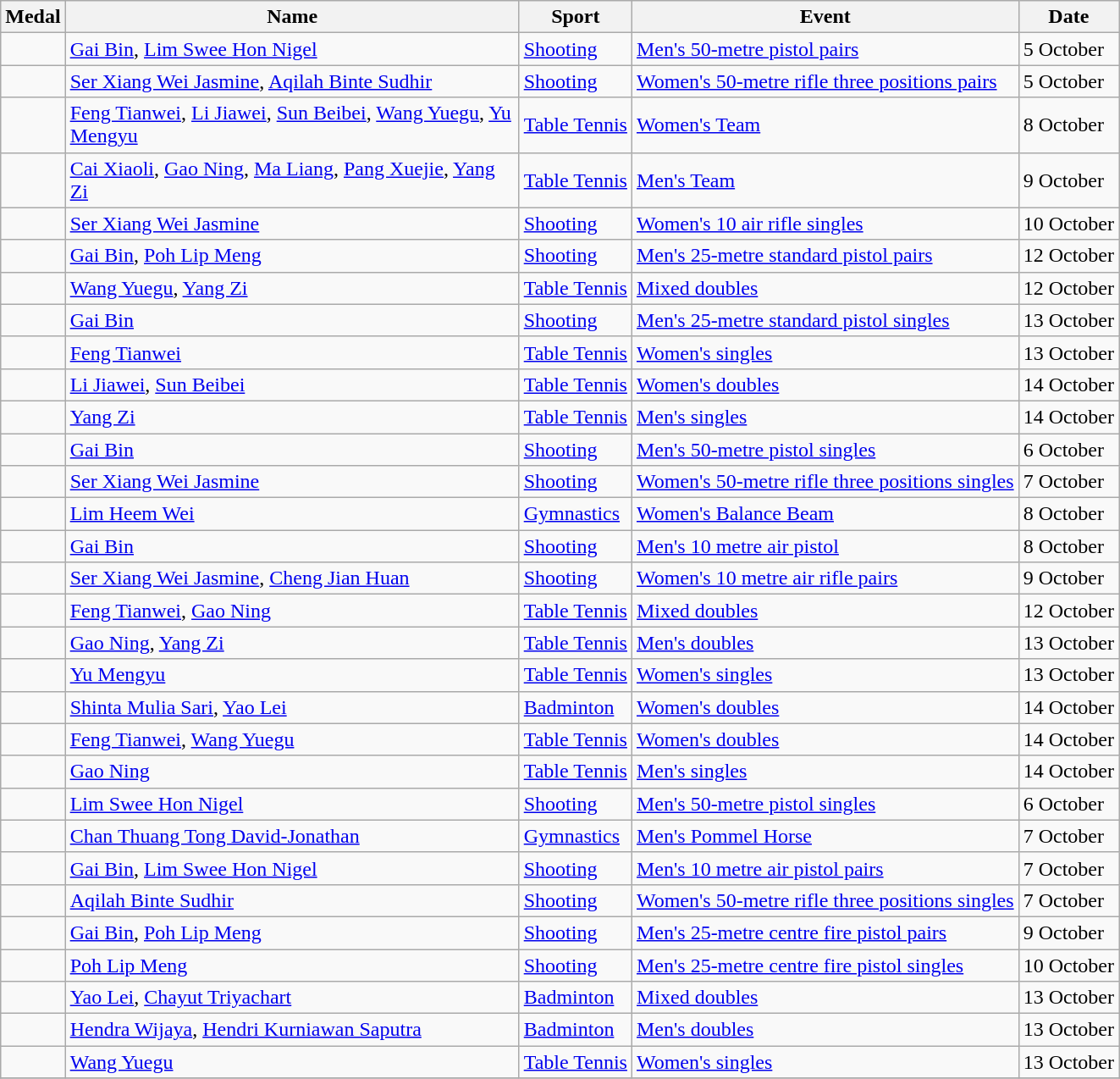<table class="wikitable sortable">
<tr>
<th>Medal</th>
<th width=350px>Name</th>
<th>Sport</th>
<th>Event</th>
<th>Date</th>
</tr>
<tr>
<td></td>
<td><a href='#'>Gai Bin</a>, <a href='#'>Lim Swee Hon Nigel</a></td>
<td><a href='#'>Shooting</a></td>
<td><a href='#'>Men's 50-metre pistol pairs</a></td>
<td>5 October</td>
</tr>
<tr>
<td></td>
<td><a href='#'>Ser Xiang Wei Jasmine</a>, <a href='#'>Aqilah Binte Sudhir</a></td>
<td><a href='#'>Shooting</a></td>
<td><a href='#'>Women's 50-metre rifle three positions pairs</a></td>
<td>5 October</td>
</tr>
<tr>
<td></td>
<td><a href='#'>Feng Tianwei</a>, <a href='#'>Li Jiawei</a>, <a href='#'>Sun Beibei</a>, <a href='#'>Wang Yuegu</a>, <a href='#'>Yu Mengyu</a></td>
<td><a href='#'>Table Tennis</a></td>
<td><a href='#'>Women's Team</a></td>
<td>8 October</td>
</tr>
<tr>
<td></td>
<td><a href='#'>Cai Xiaoli</a>, <a href='#'>Gao Ning</a>, <a href='#'>Ma Liang</a>, <a href='#'>Pang Xuejie</a>, <a href='#'>Yang Zi</a></td>
<td><a href='#'>Table Tennis</a></td>
<td><a href='#'>Men's Team</a></td>
<td>9 October</td>
</tr>
<tr>
<td></td>
<td><a href='#'>Ser Xiang Wei Jasmine</a></td>
<td><a href='#'>Shooting</a></td>
<td><a href='#'>Women's 10 air rifle singles</a></td>
<td>10 October</td>
</tr>
<tr>
<td></td>
<td><a href='#'>Gai Bin</a>, <a href='#'>Poh Lip Meng</a></td>
<td><a href='#'>Shooting</a></td>
<td><a href='#'>Men's 25-metre standard pistol pairs</a></td>
<td>12 October</td>
</tr>
<tr>
<td></td>
<td><a href='#'>Wang Yuegu</a>, <a href='#'>Yang Zi</a></td>
<td><a href='#'>Table Tennis</a></td>
<td><a href='#'>Mixed doubles</a></td>
<td>12 October</td>
</tr>
<tr>
<td></td>
<td><a href='#'>Gai Bin</a></td>
<td><a href='#'>Shooting</a></td>
<td><a href='#'>Men's 25-metre standard pistol singles</a></td>
<td>13 October</td>
</tr>
<tr>
<td></td>
<td><a href='#'>Feng Tianwei</a></td>
<td><a href='#'>Table Tennis</a></td>
<td><a href='#'>Women's singles</a></td>
<td>13 October</td>
</tr>
<tr>
<td></td>
<td><a href='#'>Li Jiawei</a>, <a href='#'>Sun Beibei</a></td>
<td><a href='#'>Table Tennis</a></td>
<td><a href='#'>Women's doubles</a></td>
<td>14 October</td>
</tr>
<tr>
<td></td>
<td><a href='#'>Yang Zi</a></td>
<td><a href='#'>Table Tennis</a></td>
<td><a href='#'>Men's singles</a></td>
<td>14 October</td>
</tr>
<tr>
<td></td>
<td><a href='#'>Gai Bin</a></td>
<td><a href='#'>Shooting</a></td>
<td><a href='#'>Men's 50-metre pistol singles</a></td>
<td>6 October</td>
</tr>
<tr>
<td></td>
<td><a href='#'>Ser Xiang Wei Jasmine</a></td>
<td><a href='#'>Shooting</a></td>
<td><a href='#'>Women's 50-metre rifle three positions singles</a></td>
<td>7 October</td>
</tr>
<tr>
<td></td>
<td><a href='#'>Lim Heem Wei</a></td>
<td><a href='#'>Gymnastics</a></td>
<td><a href='#'>Women's Balance Beam</a></td>
<td>8 October</td>
</tr>
<tr>
<td></td>
<td><a href='#'>Gai Bin</a></td>
<td><a href='#'>Shooting</a></td>
<td><a href='#'>Men's 10 metre air pistol</a></td>
<td>8 October</td>
</tr>
<tr>
<td></td>
<td><a href='#'>Ser Xiang Wei Jasmine</a>, <a href='#'>Cheng Jian Huan</a></td>
<td><a href='#'>Shooting</a></td>
<td><a href='#'>Women's 10 metre air rifle pairs</a></td>
<td>9 October</td>
</tr>
<tr>
<td></td>
<td><a href='#'>Feng Tianwei</a>, <a href='#'>Gao Ning</a></td>
<td><a href='#'>Table Tennis</a></td>
<td><a href='#'>Mixed doubles</a></td>
<td>12 October</td>
</tr>
<tr>
<td></td>
<td><a href='#'>Gao Ning</a>, <a href='#'>Yang Zi</a></td>
<td><a href='#'>Table Tennis</a></td>
<td><a href='#'>Men's doubles</a></td>
<td>13 October</td>
</tr>
<tr>
<td></td>
<td><a href='#'>Yu Mengyu</a></td>
<td><a href='#'>Table Tennis</a></td>
<td><a href='#'>Women's singles</a></td>
<td>13 October</td>
</tr>
<tr>
<td></td>
<td><a href='#'>Shinta Mulia Sari</a>, <a href='#'>Yao Lei</a></td>
<td><a href='#'>Badminton</a></td>
<td><a href='#'>Women's doubles</a></td>
<td>14 October</td>
</tr>
<tr>
<td></td>
<td><a href='#'>Feng Tianwei</a>, <a href='#'>Wang Yuegu</a></td>
<td><a href='#'>Table Tennis</a></td>
<td><a href='#'>Women's doubles</a></td>
<td>14 October</td>
</tr>
<tr>
<td></td>
<td><a href='#'>Gao Ning</a></td>
<td><a href='#'>Table Tennis</a></td>
<td><a href='#'>Men's singles</a></td>
<td>14 October</td>
</tr>
<tr>
<td></td>
<td><a href='#'>Lim Swee Hon Nigel</a></td>
<td><a href='#'>Shooting</a></td>
<td><a href='#'>Men's 50-metre pistol singles</a></td>
<td>6 October</td>
</tr>
<tr>
<td></td>
<td><a href='#'>Chan Thuang Tong David-Jonathan</a></td>
<td><a href='#'>Gymnastics</a></td>
<td><a href='#'>Men's Pommel Horse</a></td>
<td>7 October</td>
</tr>
<tr>
<td></td>
<td><a href='#'>Gai Bin</a>, <a href='#'>Lim Swee Hon Nigel</a></td>
<td><a href='#'>Shooting</a></td>
<td><a href='#'>Men's 10 metre air pistol pairs</a></td>
<td>7 October</td>
</tr>
<tr>
<td></td>
<td><a href='#'>Aqilah Binte Sudhir</a></td>
<td><a href='#'>Shooting</a></td>
<td><a href='#'>Women's 50-metre rifle three positions singles</a></td>
<td>7 October</td>
</tr>
<tr>
<td></td>
<td><a href='#'>Gai Bin</a>, <a href='#'>Poh Lip Meng</a></td>
<td><a href='#'>Shooting</a></td>
<td><a href='#'>Men's 25-metre centre fire pistol pairs</a></td>
<td>9 October</td>
</tr>
<tr>
<td></td>
<td><a href='#'>Poh Lip Meng</a></td>
<td><a href='#'>Shooting</a></td>
<td><a href='#'>Men's 25-metre centre fire pistol singles</a></td>
<td>10 October</td>
</tr>
<tr>
<td></td>
<td><a href='#'>Yao Lei</a>, <a href='#'>Chayut Triyachart</a></td>
<td><a href='#'>Badminton</a></td>
<td><a href='#'>Mixed doubles</a></td>
<td>13 October</td>
</tr>
<tr>
<td></td>
<td><a href='#'>Hendra Wijaya</a>, <a href='#'>Hendri Kurniawan Saputra</a></td>
<td><a href='#'>Badminton</a></td>
<td><a href='#'>Men's doubles</a></td>
<td>13 October</td>
</tr>
<tr>
<td></td>
<td><a href='#'>Wang Yuegu</a></td>
<td><a href='#'>Table Tennis</a></td>
<td><a href='#'>Women's singles</a></td>
<td>13 October</td>
</tr>
<tr>
</tr>
</table>
